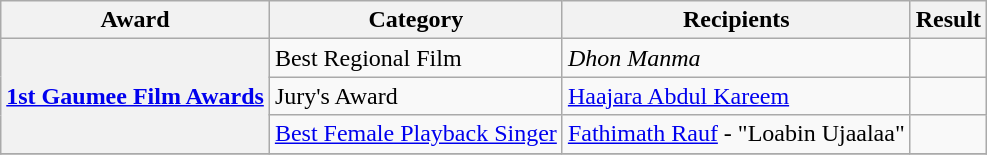<table class="wikitable plainrowheaders sortable">
<tr>
<th scope="col">Award</th>
<th scope="col">Category</th>
<th scope="col">Recipients</th>
<th scope="col">Result</th>
</tr>
<tr>
<th scope="row" rowspan="3"><a href='#'>1st Gaumee Film Awards</a></th>
<td>Best Regional Film</td>
<td><em>Dhon Manma</em></td>
<td></td>
</tr>
<tr>
<td>Jury's Award</td>
<td><a href='#'>Haajara Abdul Kareem</a></td>
<td></td>
</tr>
<tr>
<td><a href='#'>Best Female Playback Singer</a></td>
<td><a href='#'>Fathimath Rauf</a> - "Loabin Ujaalaa"</td>
<td></td>
</tr>
<tr>
</tr>
</table>
